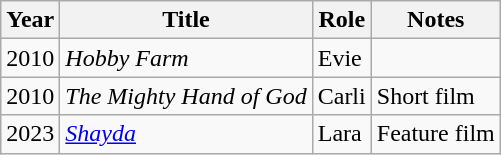<table class="wikitable sortable">
<tr>
<th>Year</th>
<th>Title</th>
<th>Role</th>
<th>Notes</th>
</tr>
<tr>
<td>2010</td>
<td><em>Hobby Farm</em></td>
<td>Evie</td>
<td></td>
</tr>
<tr>
<td>2010</td>
<td><em>The Mighty Hand of God</em></td>
<td>Carli</td>
<td>Short film</td>
</tr>
<tr>
<td>2023</td>
<td><em><a href='#'>Shayda</a></em></td>
<td>Lara</td>
<td>Feature film</td>
</tr>
</table>
